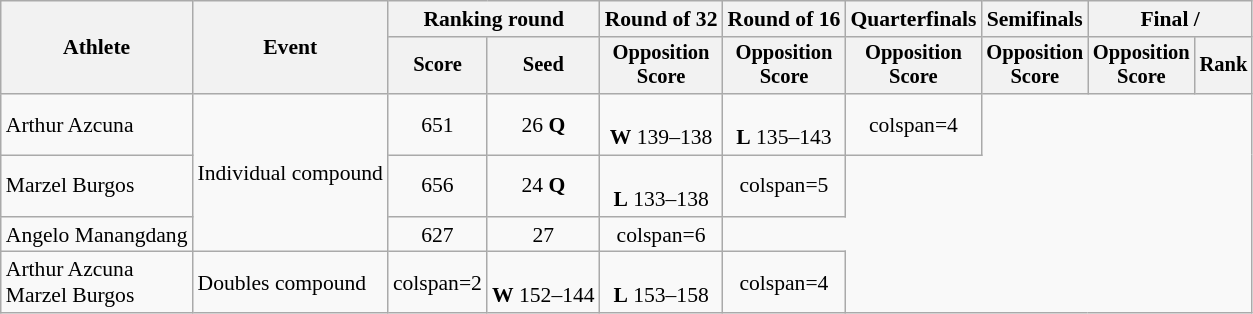<table class="wikitable" style="font-size:90%">
<tr>
<th rowspan=2>Athlete</th>
<th rowspan=2>Event</th>
<th colspan=2>Ranking round</th>
<th>Round of 32</th>
<th>Round of 16</th>
<th>Quarterfinals</th>
<th>Semifinals</th>
<th colspan=2>Final / </th>
</tr>
<tr style="font-size:95%">
<th>Score</th>
<th>Seed</th>
<th>Opposition<br>Score</th>
<th>Opposition<br>Score</th>
<th>Opposition<br>Score</th>
<th>Opposition<br>Score</th>
<th>Opposition<br>Score</th>
<th>Rank</th>
</tr>
<tr align=center>
<td align=left>Arthur Azcuna</td>
<td align=left rowspan=3>Individual compound</td>
<td>651</td>
<td>26 <strong>Q</strong></td>
<td><br><strong>W</strong> 139–138</td>
<td><br><strong>L</strong> 135–143</td>
<td>colspan=4 </td>
</tr>
<tr align=center>
<td align=left>Marzel Burgos</td>
<td>656</td>
<td>24 <strong>Q</strong></td>
<td><br><strong>L</strong> 133–138</td>
<td>colspan=5 </td>
</tr>
<tr align=center>
<td align=left>Angelo Manangdang</td>
<td>627</td>
<td>27</td>
<td>colspan=6 </td>
</tr>
<tr align=center>
<td align=left>Arthur Azcuna<br>Marzel Burgos</td>
<td align=left>Doubles compound</td>
<td>colspan=2 </td>
<td><br><strong>W</strong> 152–144</td>
<td><br><strong>L</strong> 153–158</td>
<td>colspan=4 </td>
</tr>
</table>
